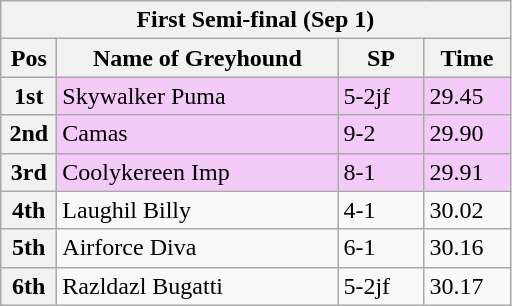<table class="wikitable">
<tr>
<th colspan="6">First Semi-final (Sep 1)</th>
</tr>
<tr>
<th width=30>Pos</th>
<th width=180>Name of Greyhound</th>
<th width=50>SP</th>
<th width=50>Time</th>
</tr>
<tr style="background: #f4caf9;">
<th>1st</th>
<td>Skywalker Puma</td>
<td>5-2jf</td>
<td>29.45</td>
</tr>
<tr style="background: #f4caf9;">
<th>2nd</th>
<td>Camas</td>
<td>9-2</td>
<td>29.90</td>
</tr>
<tr style="background: #f4caf9;">
<th>3rd</th>
<td>Coolykereen Imp</td>
<td>8-1</td>
<td>29.91</td>
</tr>
<tr>
<th>4th</th>
<td>Laughil Billy</td>
<td>4-1</td>
<td>30.02</td>
</tr>
<tr>
<th>5th</th>
<td>Airforce Diva</td>
<td>6-1</td>
<td>30.16</td>
</tr>
<tr>
<th>6th</th>
<td>Razldazl Bugatti</td>
<td>5-2jf</td>
<td>30.17</td>
</tr>
</table>
